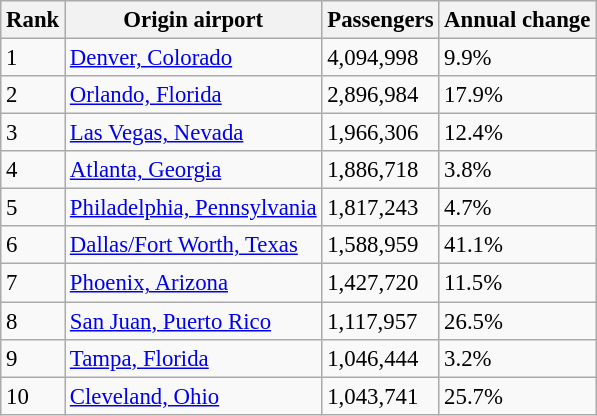<table class="wikitable sortable"  style="font-size:95%; width:align=;">
<tr>
<th>Rank</th>
<th>Origin airport</th>
<th>Passengers</th>
<th>Annual change</th>
</tr>
<tr>
<td>1</td>
<td><a href='#'>Denver, Colorado</a></td>
<td>4,094,998</td>
<td>9.9%</td>
</tr>
<tr>
<td>2</td>
<td><a href='#'>Orlando, Florida</a></td>
<td>2,896,984</td>
<td>17.9%</td>
</tr>
<tr>
<td>3</td>
<td><a href='#'>Las Vegas, Nevada</a></td>
<td>1,966,306</td>
<td>12.4%</td>
</tr>
<tr>
<td>4</td>
<td><a href='#'>Atlanta, Georgia</a></td>
<td>1,886,718</td>
<td>3.8%</td>
</tr>
<tr>
<td>5</td>
<td><a href='#'>Philadelphia, Pennsylvania</a></td>
<td>1,817,243</td>
<td>4.7%</td>
</tr>
<tr>
<td>6</td>
<td><a href='#'>Dallas/Fort Worth, Texas</a></td>
<td>1,588,959</td>
<td>41.1%</td>
</tr>
<tr>
<td>7</td>
<td><a href='#'>Phoenix, Arizona</a></td>
<td>1,427,720</td>
<td>11.5%</td>
</tr>
<tr>
<td>8</td>
<td><a href='#'>San Juan, Puerto Rico</a></td>
<td>1,117,957</td>
<td>26.5%</td>
</tr>
<tr>
<td>9</td>
<td><a href='#'>Tampa, Florida</a></td>
<td>1,046,444</td>
<td>3.2%</td>
</tr>
<tr>
<td>10</td>
<td><a href='#'>Cleveland, Ohio</a></td>
<td>1,043,741</td>
<td>25.7%</td>
</tr>
</table>
